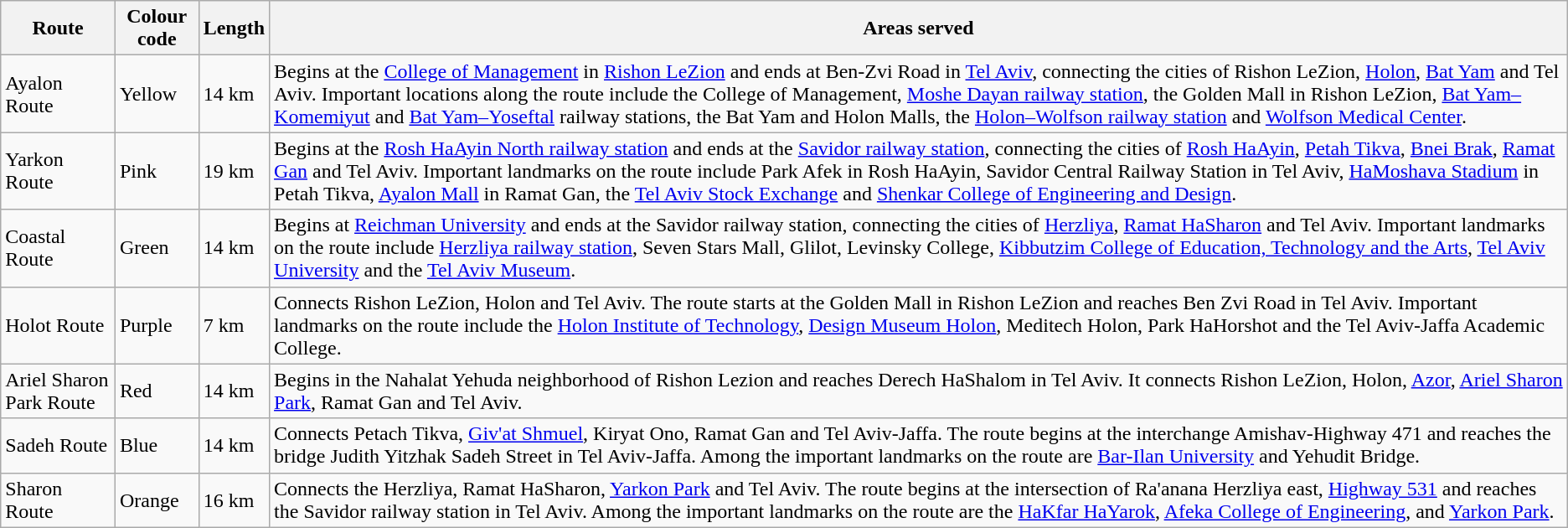<table class="wikitable">
<tr>
<th>Route</th>
<th>Colour code</th>
<th>Length</th>
<th>Areas served</th>
</tr>
<tr>
<td>Ayalon Route</td>
<td>Yellow</td>
<td>14 km</td>
<td>Begins at the <a href='#'>College of Management</a> in <a href='#'>Rishon LeZion</a> and ends at Ben-Zvi Road in <a href='#'>Tel Aviv</a>, connecting the cities of Rishon LeZion, <a href='#'>Holon</a>, <a href='#'>Bat Yam</a> and Tel Aviv. Important locations along the route include the College of Management, <a href='#'>Moshe Dayan railway station</a>, the Golden Mall in Rishon LeZion, <a href='#'>Bat Yam–Komemiyut</a> and <a href='#'>Bat Yam–Yoseftal</a> railway stations, the Bat Yam and Holon Malls, the <a href='#'>Holon–Wolfson railway station</a> and <a href='#'>Wolfson Medical Center</a>.</td>
</tr>
<tr>
<td>Yarkon Route</td>
<td>Pink</td>
<td>19 km</td>
<td>Begins at the <a href='#'>Rosh HaAyin North railway station</a> and ends at the <a href='#'>Savidor railway station</a>, connecting the cities of <a href='#'>Rosh HaAyin</a>, <a href='#'>Petah Tikva</a>, <a href='#'>Bnei Brak</a>, <a href='#'>Ramat Gan</a> and Tel Aviv. Important landmarks on the route include Park Afek in Rosh HaAyin, Savidor Central Railway Station in Tel Aviv, <a href='#'>HaMoshava Stadium</a> in Petah Tikva, <a href='#'>Ayalon Mall</a> in Ramat Gan, the <a href='#'>Tel Aviv Stock Exchange</a> and <a href='#'>Shenkar College of Engineering and Design</a>.</td>
</tr>
<tr>
<td>Coastal Route</td>
<td>Green</td>
<td>14 km</td>
<td>Begins at <a href='#'>Reichman University</a> and ends at the Savidor railway station, connecting the cities of <a href='#'>Herzliya</a>, <a href='#'>Ramat HaSharon</a> and Tel Aviv. Important landmarks on the route include <a href='#'>Herzliya railway station</a>, Seven Stars Mall, Glilot, Levinsky College, <a href='#'>Kibbutzim College of Education, Technology and the Arts</a>, <a href='#'>Tel Aviv University</a> and the <a href='#'>Tel Aviv Museum</a>.</td>
</tr>
<tr>
<td>Holot Route</td>
<td>Purple</td>
<td>7 km</td>
<td>Connects Rishon LeZion, Holon and Tel Aviv. The route starts at the Golden Mall in Rishon LeZion and reaches Ben Zvi Road in Tel Aviv. Important landmarks on the route include the <a href='#'>Holon Institute of Technology</a>, <a href='#'>Design Museum Holon</a>, Meditech Holon, Park HaHorshot and the Tel Aviv-Jaffa Academic College.</td>
</tr>
<tr>
<td>Ariel Sharon Park Route</td>
<td>Red</td>
<td>14 km</td>
<td>Begins in the Nahalat Yehuda neighborhood of Rishon Lezion and reaches Derech HaShalom in Tel Aviv. It connects Rishon LeZion, Holon, <a href='#'>Azor</a>, <a href='#'>Ariel Sharon Park</a>, Ramat Gan and Tel Aviv.</td>
</tr>
<tr>
<td>Sadeh Route</td>
<td>Blue</td>
<td>14 km</td>
<td>Connects Petach Tikva, <a href='#'>Giv'at Shmuel</a>, Kiryat Ono, Ramat Gan and Tel Aviv-Jaffa. The route begins at the interchange Amishav-Highway 471 and reaches the bridge Judith Yitzhak Sadeh Street in Tel Aviv-Jaffa. Among the important landmarks on the route are <a href='#'>Bar-Ilan University</a> and Yehudit Bridge.</td>
</tr>
<tr>
<td>Sharon Route</td>
<td>Orange</td>
<td>16 km</td>
<td>Connects the Herzliya, Ramat HaSharon, <a href='#'>Yarkon Park</a> and Tel Aviv. The route begins at the intersection of Ra'anana Herzliya east, <a href='#'>Highway 531</a> and reaches the Savidor railway station in Tel Aviv. Among the important landmarks on the route are the <a href='#'>HaKfar HaYarok</a>, <a href='#'>Afeka College of Engineering</a>, and <a href='#'>Yarkon Park</a>.</td>
</tr>
</table>
